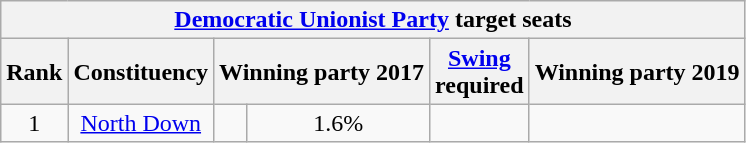<table class="wikitable plainrowheaders sortable" style="text-align:center">
<tr>
<th colspan=7><a href='#'>Democratic Unionist Party</a> target seats</th>
</tr>
<tr>
<th>Rank</th>
<th>Constituency</th>
<th colspan=2>Winning party 2017</th>
<th><a href='#'>Swing</a><br>required</th>
<th colspan=2>Winning party 2019</th>
</tr>
<tr>
<td>1</td>
<td><a href='#'>North Down</a></td>
<td></td>
<td>1.6%</td>
<td></td>
</tr>
</table>
